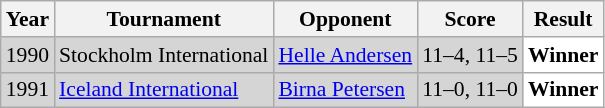<table class="sortable wikitable" style="font-size: 90%;">
<tr>
<th>Year</th>
<th>Tournament</th>
<th>Opponent</th>
<th>Score</th>
<th>Result</th>
</tr>
<tr style="background:#D5D5D5">
<td align="center">1990</td>
<td align="left">Stockholm International</td>
<td align="left"> <a href='#'>Helle Andersen</a></td>
<td align="left">11–4, 11–5</td>
<td style="text-align:left; background:white"> <strong>Winner</strong></td>
</tr>
<tr style="background:#D5D5D5">
<td align="center">1991</td>
<td align="left"><a href='#'>Iceland International</a></td>
<td align="left"> <a href='#'>Birna Petersen</a></td>
<td align="left">11–0, 11–0</td>
<td style="text-align:left; background:white"> <strong>Winner</strong></td>
</tr>
</table>
